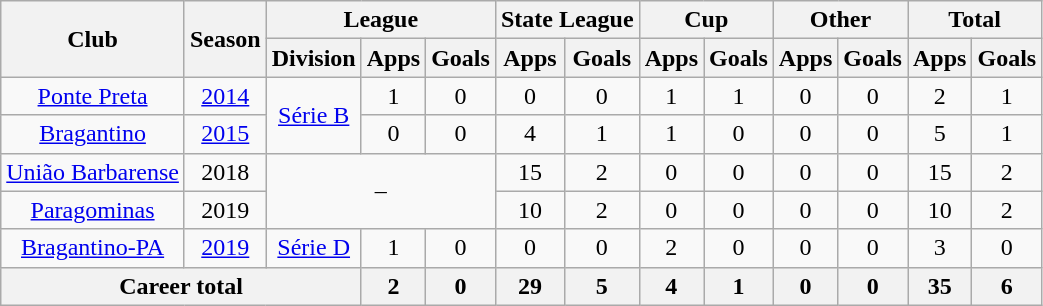<table class="wikitable" style="text-align: center">
<tr>
<th rowspan="2">Club</th>
<th rowspan="2">Season</th>
<th colspan="3">League</th>
<th colspan="2">State League</th>
<th colspan="2">Cup</th>
<th colspan="2">Other</th>
<th colspan="2">Total</th>
</tr>
<tr>
<th>Division</th>
<th>Apps</th>
<th>Goals</th>
<th>Apps</th>
<th>Goals</th>
<th>Apps</th>
<th>Goals</th>
<th>Apps</th>
<th>Goals</th>
<th>Apps</th>
<th>Goals</th>
</tr>
<tr>
<td><a href='#'>Ponte Preta</a></td>
<td><a href='#'>2014</a></td>
<td rowspan="2"><a href='#'>Série B</a></td>
<td>1</td>
<td>0</td>
<td>0</td>
<td>0</td>
<td>1</td>
<td>1</td>
<td>0</td>
<td>0</td>
<td>2</td>
<td>1</td>
</tr>
<tr>
<td><a href='#'>Bragantino</a></td>
<td><a href='#'>2015</a></td>
<td>0</td>
<td>0</td>
<td>4</td>
<td>1</td>
<td>1</td>
<td>0</td>
<td>0</td>
<td>0</td>
<td>5</td>
<td>1</td>
</tr>
<tr>
<td><a href='#'>União Barbarense</a></td>
<td>2018</td>
<td colspan="3" rowspan="2">–</td>
<td>15</td>
<td>2</td>
<td>0</td>
<td>0</td>
<td>0</td>
<td>0</td>
<td>15</td>
<td>2</td>
</tr>
<tr>
<td><a href='#'>Paragominas</a></td>
<td>2019</td>
<td>10</td>
<td>2</td>
<td>0</td>
<td>0</td>
<td>0</td>
<td>0</td>
<td>10</td>
<td>2</td>
</tr>
<tr>
<td><a href='#'>Bragantino-PA</a></td>
<td><a href='#'>2019</a></td>
<td><a href='#'>Série D</a></td>
<td>1</td>
<td>0</td>
<td>0</td>
<td>0</td>
<td>2</td>
<td>0</td>
<td>0</td>
<td>0</td>
<td>3</td>
<td>0</td>
</tr>
<tr>
<th colspan="3"><strong>Career total</strong></th>
<th>2</th>
<th>0</th>
<th>29</th>
<th>5</th>
<th>4</th>
<th>1</th>
<th>0</th>
<th>0</th>
<th>35</th>
<th>6</th>
</tr>
</table>
